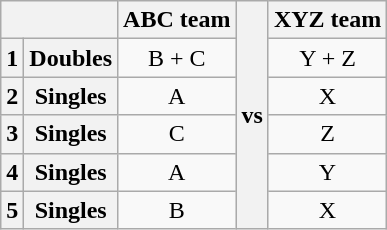<table class="wikitable" style="text-align: center;">
<tr>
<th colspan=2></th>
<th>ABC team</th>
<th rowspan=6>vs</th>
<th>XYZ team</th>
</tr>
<tr>
<th>1</th>
<th>Doubles</th>
<td>B + C</td>
<td>Y + Z</td>
</tr>
<tr>
<th>2</th>
<th>Singles</th>
<td>A</td>
<td>X</td>
</tr>
<tr>
<th>3</th>
<th>Singles</th>
<td>C</td>
<td>Z</td>
</tr>
<tr>
<th>4</th>
<th>Singles</th>
<td>A</td>
<td>Y</td>
</tr>
<tr>
<th>5</th>
<th>Singles</th>
<td>B</td>
<td>X</td>
</tr>
</table>
